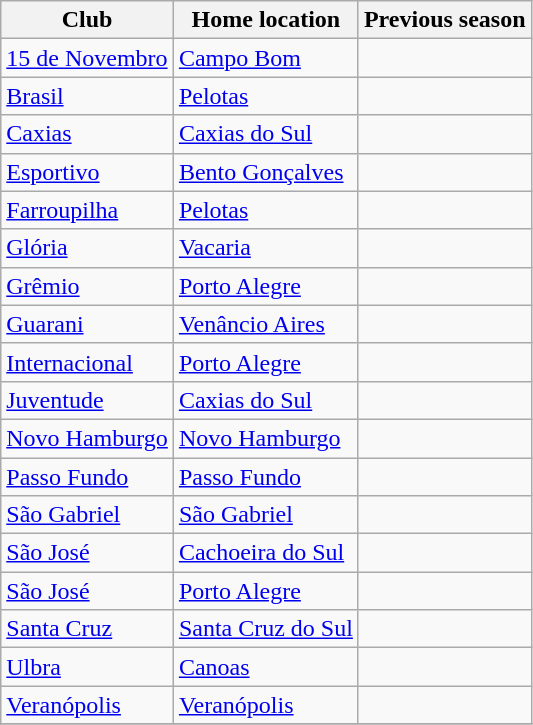<table class="wikitable sortable">
<tr>
<th>Club</th>
<th>Home location</th>
<th>Previous season</th>
</tr>
<tr>
<td><a href='#'>15 de Novembro</a></td>
<td><a href='#'>Campo Bom</a></td>
<td></td>
</tr>
<tr>
<td><a href='#'>Brasil</a></td>
<td><a href='#'>Pelotas</a></td>
<td></td>
</tr>
<tr>
<td><a href='#'>Caxias</a></td>
<td><a href='#'>Caxias do Sul</a></td>
<td></td>
</tr>
<tr>
<td><a href='#'>Esportivo</a></td>
<td><a href='#'>Bento Gonçalves</a></td>
<td></td>
</tr>
<tr>
<td><a href='#'>Farroupilha</a></td>
<td><a href='#'>Pelotas</a></td>
<td></td>
</tr>
<tr>
<td><a href='#'>Glória</a></td>
<td><a href='#'>Vacaria</a></td>
<td></td>
</tr>
<tr>
<td><a href='#'>Grêmio</a></td>
<td><a href='#'>Porto Alegre</a></td>
<td></td>
</tr>
<tr>
<td><a href='#'>Guarani</a></td>
<td><a href='#'>Venâncio Aires</a></td>
<td></td>
</tr>
<tr>
<td><a href='#'>Internacional</a></td>
<td><a href='#'>Porto Alegre</a></td>
<td></td>
</tr>
<tr>
<td><a href='#'>Juventude</a></td>
<td><a href='#'>Caxias do Sul</a></td>
<td></td>
</tr>
<tr>
<td><a href='#'>Novo Hamburgo</a></td>
<td><a href='#'>Novo Hamburgo</a></td>
<td></td>
</tr>
<tr>
<td><a href='#'>Passo Fundo</a></td>
<td><a href='#'>Passo Fundo</a></td>
<td></td>
</tr>
<tr>
<td><a href='#'>São Gabriel</a></td>
<td><a href='#'>São Gabriel</a></td>
<td></td>
</tr>
<tr>
<td><a href='#'>São José</a></td>
<td><a href='#'>Cachoeira do Sul</a></td>
<td></td>
</tr>
<tr>
<td><a href='#'>São José</a></td>
<td><a href='#'>Porto Alegre</a></td>
<td></td>
</tr>
<tr>
<td><a href='#'>Santa Cruz</a></td>
<td><a href='#'>Santa Cruz do Sul</a></td>
<td></td>
</tr>
<tr>
<td><a href='#'>Ulbra</a></td>
<td><a href='#'>Canoas</a></td>
<td></td>
</tr>
<tr>
<td><a href='#'>Veranópolis</a></td>
<td><a href='#'>Veranópolis</a></td>
<td></td>
</tr>
<tr>
</tr>
</table>
